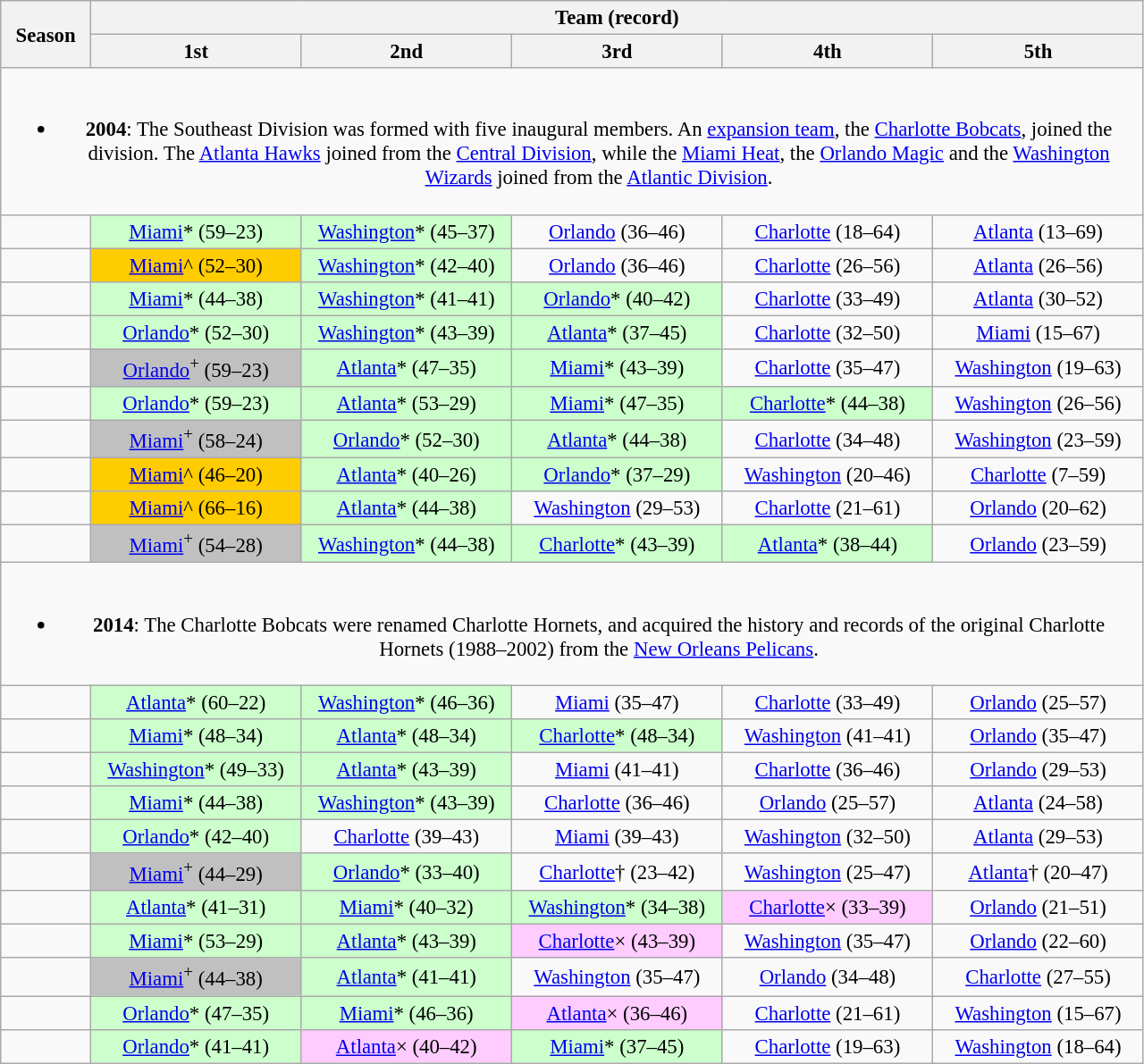<table class="wikitable" style="text-align:center; font-size:95%">
<tr>
<th rowspan="2" width=60px>Season</th>
<th colspan="5">Team (record)</th>
</tr>
<tr>
<th width=150px>1st</th>
<th width=150px>2nd</th>
<th width=150px>3rd</th>
<th width=150px>4th</th>
<th width=150px>5th</th>
</tr>
<tr>
<td colspan="6"><br><ul><li><strong>2004</strong>: The Southeast Division was formed with five inaugural members. An <a href='#'>expansion team</a>, the <a href='#'>Charlotte Bobcats</a>, joined the division. The <a href='#'>Atlanta Hawks</a> joined from the <a href='#'>Central Division</a>, while the <a href='#'>Miami Heat</a>, the <a href='#'>Orlando Magic</a> and the <a href='#'>Washington Wizards</a> joined from the <a href='#'>Atlantic Division</a>.</li></ul></td>
</tr>
<tr>
<td></td>
<td bgcolor=#CCFFCC><a href='#'>Miami</a>* (59–23)</td>
<td bgcolor=#CCFFCC><a href='#'>Washington</a>* (45–37)</td>
<td><a href='#'>Orlando</a> (36–46)</td>
<td><a href='#'>Charlotte</a> (18–64)</td>
<td><a href='#'>Atlanta</a> (13–69)</td>
</tr>
<tr>
<td></td>
<td bgcolor=#FFCC00><a href='#'>Miami</a>^ (52–30)</td>
<td bgcolor=#CCFFCC><a href='#'>Washington</a>* (42–40)</td>
<td><a href='#'>Orlando</a> (36–46)</td>
<td><a href='#'>Charlotte</a> (26–56)</td>
<td><a href='#'>Atlanta</a> (26–56)</td>
</tr>
<tr>
<td></td>
<td bgcolor=#CCFFCC><a href='#'>Miami</a>* (44–38)</td>
<td bgcolor=#CCFFCC><a href='#'>Washington</a>* (41–41)</td>
<td bgcolor=#CCFFCC><a href='#'>Orlando</a>* (40–42)</td>
<td><a href='#'>Charlotte</a> (33–49)</td>
<td><a href='#'>Atlanta</a> (30–52)</td>
</tr>
<tr>
<td></td>
<td bgcolor=#CCFFCC><a href='#'>Orlando</a>* (52–30)</td>
<td bgcolor=#CCFFCC><a href='#'>Washington</a>* (43–39)</td>
<td bgcolor=#CCFFCC><a href='#'>Atlanta</a>* (37–45)</td>
<td><a href='#'>Charlotte</a> (32–50)</td>
<td><a href='#'>Miami</a> (15–67)</td>
</tr>
<tr>
<td></td>
<td bgcolor=#C0C0C0><a href='#'>Orlando</a><sup>+</sup> (59–23)</td>
<td bgcolor=#CCFFCC><a href='#'>Atlanta</a>* (47–35)</td>
<td bgcolor=#CCFFCC><a href='#'>Miami</a>* (43–39)</td>
<td><a href='#'>Charlotte</a> (35–47)</td>
<td><a href='#'>Washington</a> (19–63)</td>
</tr>
<tr>
<td></td>
<td bgcolor=#CCFFCC><a href='#'>Orlando</a>* (59–23)</td>
<td bgcolor=#CCFFCC><a href='#'>Atlanta</a>* (53–29)</td>
<td bgcolor=#CCFFCC><a href='#'>Miami</a>* (47–35)</td>
<td bgcolor=#CCFFCC><a href='#'>Charlotte</a>* (44–38)</td>
<td><a href='#'>Washington</a> (26–56)</td>
</tr>
<tr>
<td></td>
<td bgcolor=#C0C0C0><a href='#'>Miami</a><sup>+</sup> (58–24)</td>
<td bgcolor=#CCFFCC><a href='#'>Orlando</a>* (52–30)</td>
<td bgcolor=#CCFFCC><a href='#'>Atlanta</a>* (44–38)</td>
<td><a href='#'>Charlotte</a> (34–48)</td>
<td><a href='#'>Washington</a> (23–59)</td>
</tr>
<tr>
<td></td>
<td bgcolor=#FFCC00><a href='#'>Miami</a>^ (46–20)</td>
<td bgcolor=#CCFFCC><a href='#'>Atlanta</a>* (40–26)</td>
<td bgcolor=#CCFFCC><a href='#'>Orlando</a>* (37–29)</td>
<td><a href='#'>Washington</a> (20–46)</td>
<td><a href='#'>Charlotte</a> (7–59)</td>
</tr>
<tr>
<td></td>
<td bgcolor=#FFCC00><a href='#'>Miami</a>^ (66–16)</td>
<td bgcolor=#CCFFCC><a href='#'>Atlanta</a>* (44–38)</td>
<td><a href='#'>Washington</a> (29–53)</td>
<td><a href='#'>Charlotte</a> (21–61)</td>
<td><a href='#'>Orlando</a> (20–62)</td>
</tr>
<tr>
<td></td>
<td bgcolor=#C0C0C0><a href='#'>Miami</a><sup>+</sup> (54–28)</td>
<td bgcolor=#CCFFCC><a href='#'>Washington</a>* (44–38)</td>
<td bgcolor=#CCFFCC><a href='#'>Charlotte</a>* (43–39)</td>
<td bgcolor=#CCFFCC><a href='#'>Atlanta</a>* (38–44)</td>
<td><a href='#'>Orlando</a> (23–59)</td>
</tr>
<tr>
<td colspan="6"><br><ul><li><strong>2014</strong>: The Charlotte Bobcats were renamed Charlotte Hornets, and acquired the history and records of the original Charlotte Hornets (1988–2002) from the <a href='#'>New Orleans Pelicans</a>.</li></ul></td>
</tr>
<tr>
<td></td>
<td bgcolor=#CCFFCC><a href='#'>Atlanta</a>* (60–22)</td>
<td bgcolor=#CCFFCC><a href='#'>Washington</a>* (46–36)</td>
<td><a href='#'>Miami</a> (35–47)</td>
<td><a href='#'>Charlotte</a> (33–49)</td>
<td><a href='#'>Orlando</a> (25–57)</td>
</tr>
<tr>
<td></td>
<td bgcolor=#CCFFCC><a href='#'>Miami</a>* (48–34)</td>
<td bgcolor=#CCFFCC><a href='#'>Atlanta</a>* (48–34)</td>
<td bgcolor=#CCFFCC><a href='#'>Charlotte</a>* (48–34)</td>
<td><a href='#'>Washington</a> (41–41)</td>
<td><a href='#'>Orlando</a> (35–47)</td>
</tr>
<tr>
<td></td>
<td bgcolor=#CCFFCC><a href='#'>Washington</a>* (49–33)</td>
<td bgcolor=#CCFFCC><a href='#'>Atlanta</a>* (43–39)</td>
<td><a href='#'>Miami</a> (41–41)</td>
<td><a href='#'>Charlotte</a> (36–46)</td>
<td><a href='#'>Orlando</a> (29–53)</td>
</tr>
<tr>
<td></td>
<td bgcolor=#CCFFCC><a href='#'>Miami</a>* (44–38)</td>
<td bgcolor=#CCFFCC><a href='#'>Washington</a>* (43–39)</td>
<td><a href='#'>Charlotte</a> (36–46)</td>
<td><a href='#'>Orlando</a> (25–57)</td>
<td><a href='#'>Atlanta</a> (24–58)</td>
</tr>
<tr>
<td></td>
<td bgcolor=#CCFFCC><a href='#'>Orlando</a>* (42–40)</td>
<td><a href='#'>Charlotte</a> (39–43)</td>
<td><a href='#'>Miami</a> (39–43)</td>
<td><a href='#'>Washington</a> (32–50)</td>
<td><a href='#'>Atlanta</a> (29–53)</td>
</tr>
<tr>
<td></td>
<td bgcolor=#C0C0C0><a href='#'>Miami</a><sup>+</sup> (44–29)</td>
<td bgcolor=#CCFFCC><a href='#'>Orlando</a>* (33–40)</td>
<td><a href='#'>Charlotte</a>† (23–42)</td>
<td><a href='#'>Washington</a> (25–47)</td>
<td><a href='#'>Atlanta</a>† (20–47)</td>
</tr>
<tr>
<td></td>
<td bgcolor=#CCFFCC><a href='#'>Atlanta</a>* (41–31)</td>
<td bgcolor=#CCFFCC><a href='#'>Miami</a>* (40–32)</td>
<td bgcolor=#CCFFCC><a href='#'>Washington</a>* (34–38)</td>
<td bgcolor=#FFCCFF><a href='#'>Charlotte</a>× (33–39)</td>
<td><a href='#'>Orlando</a> (21–51)</td>
</tr>
<tr>
<td></td>
<td bgcolor=#CCFFCC><a href='#'>Miami</a>* (53–29)</td>
<td bgcolor=#CCFFCC><a href='#'>Atlanta</a>* (43–39)</td>
<td bgcolor=#FFCCFF><a href='#'>Charlotte</a>× (43–39)</td>
<td><a href='#'>Washington</a> (35–47)</td>
<td><a href='#'>Orlando</a> (22–60)</td>
</tr>
<tr>
<td></td>
<td bgcolor=#C0C0C0><a href='#'>Miami</a><sup>+</sup> (44–38)</td>
<td bgcolor=#CCFFCC><a href='#'>Atlanta</a>* (41–41)</td>
<td><a href='#'>Washington</a> (35–47)</td>
<td><a href='#'>Orlando</a> (34–48)</td>
<td><a href='#'>Charlotte</a> (27–55)</td>
</tr>
<tr>
<td></td>
<td bgcolor=#CCFFCC><a href='#'>Orlando</a>* (47–35)</td>
<td bgcolor=#CCFFCC><a href='#'>Miami</a>* (46–36)</td>
<td bgcolor=#FFCCFF><a href='#'>Atlanta</a>× (36–46)</td>
<td><a href='#'>Charlotte</a> (21–61)</td>
<td><a href='#'>Washington</a> (15–67)</td>
</tr>
<tr>
<td></td>
<td bgcolor=#CCFFCC><a href='#'>Orlando</a>* (41–41)</td>
<td bgcolor=#FFCCFF><a href='#'>Atlanta</a>× (40–42)</td>
<td bgcolor=#CCFFCC><a href='#'>Miami</a>* (37–45)</td>
<td><a href='#'>Charlotte</a> (19–63)</td>
<td><a href='#'>Washington</a> (18–64)</td>
</tr>
</table>
